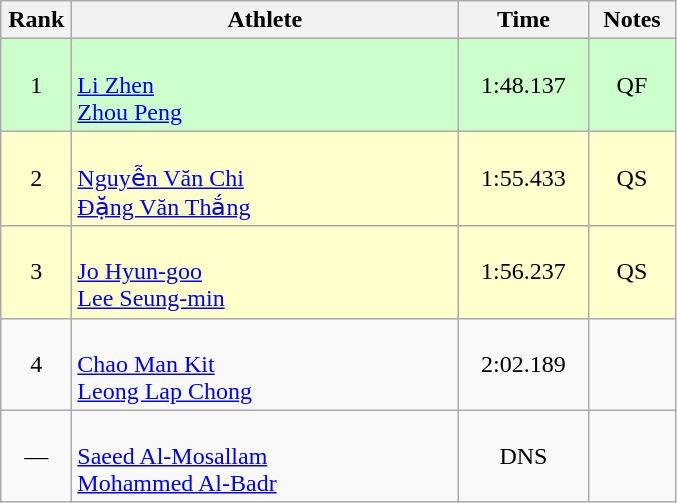<table class=wikitable style="text-align:center">
<tr>
<th width=40>Rank</th>
<th width=250>Athlete</th>
<th width=80>Time</th>
<th width=50>Notes</th>
</tr>
<tr bgcolor="ccffcc">
<td>1</td>
<td align=left><br><a href='#'>Li Zhen</a><br><a href='#'>Zhou Peng</a></td>
<td>1:48.137</td>
<td>QF</td>
</tr>
<tr bgcolor="#ffffcc">
<td>2</td>
<td align=left><br><a href='#'>Nguyễn Văn Chi</a><br><a href='#'>Đặng Văn Thắng</a></td>
<td>1:55.433</td>
<td>QS</td>
</tr>
<tr bgcolor="#ffffcc">
<td>3</td>
<td align=left><br><a href='#'>Jo Hyun-goo</a><br><a href='#'>Lee Seung-min</a></td>
<td>1:56.237</td>
<td>QS</td>
</tr>
<tr>
<td>4</td>
<td align=left><br><a href='#'>Chao Man Kit</a><br><a href='#'>Leong Lap Chong</a></td>
<td>2:02.189</td>
<td></td>
</tr>
<tr>
<td>—</td>
<td align=left><br><a href='#'>Saeed Al-Mosallam</a><br><a href='#'>Mohammed Al-Badr</a></td>
<td>DNS</td>
<td></td>
</tr>
</table>
